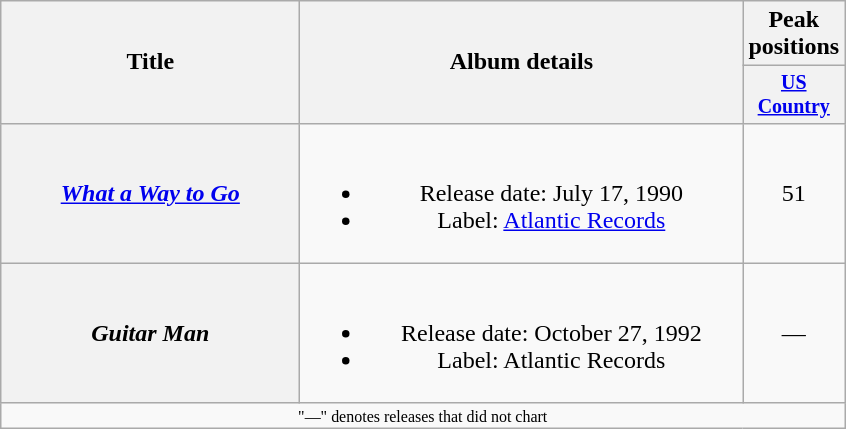<table class="wikitable plainrowheaders" style="text-align:center;">
<tr>
<th rowspan="2" style="width:12em;">Title</th>
<th rowspan="2" style="width:18em;">Album details</th>
<th>Peak positions</th>
</tr>
<tr style="font-size:smaller;">
<th style="width:60px;"><a href='#'>US Country</a></th>
</tr>
<tr>
<th scope="row"><em><a href='#'>What a Way to Go</a></em></th>
<td><br><ul><li>Release date: July 17, 1990</li><li>Label: <a href='#'>Atlantic Records</a></li></ul></td>
<td>51</td>
</tr>
<tr>
<th scope="row"><em>Guitar Man</em></th>
<td><br><ul><li>Release date: October 27, 1992</li><li>Label: Atlantic Records</li></ul></td>
<td>—</td>
</tr>
<tr>
<td colspan="3" style="font-size:8pt">"—" denotes releases that did not chart</td>
</tr>
</table>
